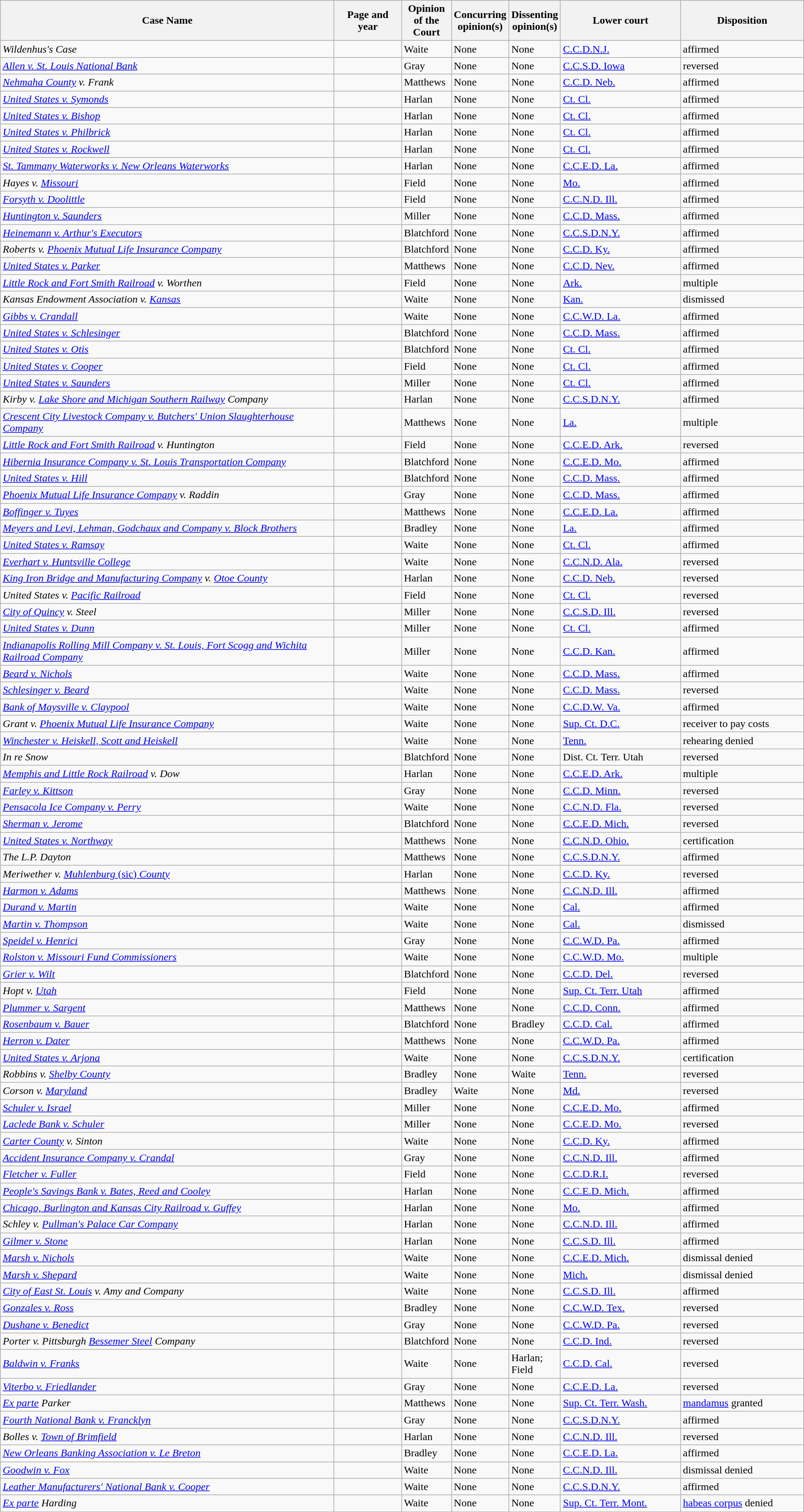<table class="wikitable sortable">
<tr>
<th scope="col" style="width: 500px;">Case Name</th>
<th scope="col" style="width: 95px;">Page and year</th>
<th scope="col" style="width: 10px;">Opinion of the Court</th>
<th scope="col" style="width: 10px;">Concurring opinion(s)</th>
<th scope="col" style="width: 10px;">Dissenting opinion(s)</th>
<th scope="col" style="width: 175px;">Lower court</th>
<th scope="col" style="width: 180px;">Disposition</th>
</tr>
<tr>
<td><em>Wildenhus's Case</em></td>
<td align="right"></td>
<td>Waite</td>
<td>None</td>
<td>None</td>
<td><a href='#'>C.C.D.N.J.</a></td>
<td>affirmed</td>
</tr>
<tr>
<td><em><a href='#'>Allen v. St. Louis National Bank</a></em></td>
<td align="right"></td>
<td>Gray</td>
<td>None</td>
<td>None</td>
<td><a href='#'>C.C.S.D. Iowa</a></td>
<td>reversed</td>
</tr>
<tr>
<td><em><a href='#'>Nehmaha County</a> v. Frank</em></td>
<td align="right"></td>
<td>Matthews</td>
<td>None</td>
<td>None</td>
<td><a href='#'>C.C.D. Neb.</a></td>
<td>affirmed</td>
</tr>
<tr>
<td><em><a href='#'>United States v. Symonds</a></em></td>
<td align="right"></td>
<td>Harlan</td>
<td>None</td>
<td>None</td>
<td><a href='#'>Ct. Cl.</a></td>
<td>affirmed</td>
</tr>
<tr>
<td><em><a href='#'>United States v. Bishop</a></em></td>
<td align="right"></td>
<td>Harlan</td>
<td>None</td>
<td>None</td>
<td><a href='#'>Ct. Cl.</a></td>
<td>affirmed</td>
</tr>
<tr>
<td><em><a href='#'>United States v. Philbrick</a></em></td>
<td align="right"></td>
<td>Harlan</td>
<td>None</td>
<td>None</td>
<td><a href='#'>Ct. Cl.</a></td>
<td>affirmed</td>
</tr>
<tr>
<td><em><a href='#'>United States v. Rockwell</a></em></td>
<td align="right"></td>
<td>Harlan</td>
<td>None</td>
<td>None</td>
<td><a href='#'>Ct. Cl.</a></td>
<td>affirmed</td>
</tr>
<tr>
<td><em><a href='#'>St. Tammany Waterworks v. New Orleans Waterworks</a></em></td>
<td align="right"></td>
<td>Harlan</td>
<td>None</td>
<td>None</td>
<td><a href='#'>C.C.E.D. La.</a></td>
<td>affirmed</td>
</tr>
<tr>
<td><em>Hayes v. <a href='#'>Missouri</a></em></td>
<td align="right"></td>
<td>Field</td>
<td>None</td>
<td>None</td>
<td><a href='#'>Mo.</a></td>
<td>affirmed</td>
</tr>
<tr>
<td><em><a href='#'>Forsyth v. Doolittle</a></em></td>
<td align="right"></td>
<td>Field</td>
<td>None</td>
<td>None</td>
<td><a href='#'>C.C.N.D. Ill.</a></td>
<td>affirmed</td>
</tr>
<tr>
<td><em><a href='#'>Huntington v. Saunders</a></em></td>
<td align="right"></td>
<td>Miller</td>
<td>None</td>
<td>None</td>
<td><a href='#'>C.C.D. Mass.</a></td>
<td>affirmed</td>
</tr>
<tr>
<td><em><a href='#'>Heinemann v. Arthur's Executors</a></em></td>
<td align="right"></td>
<td>Blatchford</td>
<td>None</td>
<td>None</td>
<td><a href='#'>C.C.S.D.N.Y.</a></td>
<td>affirmed</td>
</tr>
<tr>
<td><em>Roberts v. <a href='#'>Phoenix Mutual Life Insurance Company</a></em></td>
<td align="right"></td>
<td>Blatchford</td>
<td>None</td>
<td>None</td>
<td><a href='#'>C.C.D. Ky.</a></td>
<td>affirmed</td>
</tr>
<tr>
<td><em><a href='#'>United States v. Parker</a></em></td>
<td align="right"></td>
<td>Matthews</td>
<td>None</td>
<td>None</td>
<td><a href='#'>C.C.D. Nev.</a></td>
<td>affirmed</td>
</tr>
<tr>
<td><em><a href='#'>Little Rock and Fort Smith Railroad</a> v. Worthen</em></td>
<td align="right"></td>
<td>Field</td>
<td>None</td>
<td>None</td>
<td><a href='#'>Ark.</a></td>
<td>multiple</td>
</tr>
<tr>
<td><em>Kansas Endowment Association v. <a href='#'>Kansas</a></em></td>
<td align="right"></td>
<td>Waite</td>
<td>None</td>
<td>None</td>
<td><a href='#'>Kan.</a></td>
<td>dismissed</td>
</tr>
<tr>
<td><em><a href='#'>Gibbs v. Crandall</a></em></td>
<td align="right"></td>
<td>Waite</td>
<td>None</td>
<td>None</td>
<td><a href='#'>C.C.W.D. La.</a></td>
<td>affirmed</td>
</tr>
<tr>
<td><em><a href='#'>United States v. Schlesinger</a></em></td>
<td align="right"></td>
<td>Blatchford</td>
<td>None</td>
<td>None</td>
<td><a href='#'>C.C.D. Mass.</a></td>
<td>affirmed</td>
</tr>
<tr>
<td><em><a href='#'>United States v. Otis</a></em></td>
<td align="right"></td>
<td>Blatchford</td>
<td>None</td>
<td>None</td>
<td><a href='#'>Ct. Cl.</a></td>
<td>affirmed</td>
</tr>
<tr>
<td><em><a href='#'>United States v. Cooper</a></em></td>
<td align="right"></td>
<td>Field</td>
<td>None</td>
<td>None</td>
<td><a href='#'>Ct. Cl.</a></td>
<td>affirmed</td>
</tr>
<tr>
<td><em><a href='#'>United States v. Saunders</a></em></td>
<td align="right"></td>
<td>Miller</td>
<td>None</td>
<td>None</td>
<td><a href='#'>Ct. Cl.</a></td>
<td>affirmed</td>
</tr>
<tr>
<td><em>Kirby v. <a href='#'>Lake Shore and Michigan Southern Railway</a> Company</em></td>
<td align="right"></td>
<td>Harlan</td>
<td>None</td>
<td>None</td>
<td><a href='#'>C.C.S.D.N.Y.</a></td>
<td>affirmed</td>
</tr>
<tr>
<td><em><a href='#'>Crescent City Livestock Company v. Butchers' Union Slaughterhouse Company</a></em></td>
<td align="right"></td>
<td>Matthews</td>
<td>None</td>
<td>None</td>
<td><a href='#'>La.</a></td>
<td>multiple</td>
</tr>
<tr>
<td><em><a href='#'>Little Rock and Fort Smith Railroad</a> v. Huntington</em></td>
<td align="right"></td>
<td>Field</td>
<td>None</td>
<td>None</td>
<td><a href='#'>C.C.E.D. Ark.</a></td>
<td>reversed</td>
</tr>
<tr>
<td><em><a href='#'>Hibernia Insurance Company v. St. Louis Transportation Company</a></em></td>
<td align="right"></td>
<td>Blatchford</td>
<td>None</td>
<td>None</td>
<td><a href='#'>C.C.E.D. Mo.</a></td>
<td>affirmed</td>
</tr>
<tr>
<td><em><a href='#'>United States v. Hill</a></em></td>
<td align="right"></td>
<td>Blatchford</td>
<td>None</td>
<td>None</td>
<td><a href='#'>C.C.D. Mass.</a></td>
<td>affirmed</td>
</tr>
<tr>
<td><em><a href='#'>Phoenix Mutual Life Insurance Company</a> v. Raddin</em></td>
<td align="right"></td>
<td>Gray</td>
<td>None</td>
<td>None</td>
<td><a href='#'>C.C.D. Mass.</a></td>
<td>affirmed</td>
</tr>
<tr>
<td><em><a href='#'>Boffinger v. Tuyes</a></em></td>
<td align="right"></td>
<td>Matthews</td>
<td>None</td>
<td>None</td>
<td><a href='#'>C.C.E.D. La.</a></td>
<td>affirmed</td>
</tr>
<tr>
<td><em><a href='#'>Meyers and Levi, Lehman, Godchaux and Company v. Block Brothers</a></em></td>
<td align="right"></td>
<td>Bradley</td>
<td>None</td>
<td>None</td>
<td><a href='#'>La.</a></td>
<td>affirmed</td>
</tr>
<tr>
<td><em><a href='#'>United States v. Ramsay</a></em></td>
<td align="right"></td>
<td>Waite</td>
<td>None</td>
<td>None</td>
<td><a href='#'>Ct. Cl.</a></td>
<td>affirmed</td>
</tr>
<tr>
<td><em><a href='#'>Everhart v. Huntsville College</a></em></td>
<td align="right"></td>
<td>Waite</td>
<td>None</td>
<td>None</td>
<td><a href='#'>C.C.N.D. Ala.</a></td>
<td>reversed</td>
</tr>
<tr>
<td><em><a href='#'>King Iron Bridge and Manufacturing Company</a> v. <a href='#'>Otoe County</a></em></td>
<td align="right"></td>
<td>Harlan</td>
<td>None</td>
<td>None</td>
<td><a href='#'>C.C.D. Neb.</a></td>
<td>reversed</td>
</tr>
<tr>
<td><em>United States v. <a href='#'>Pacific Railroad</a></em></td>
<td align="right"></td>
<td>Field</td>
<td>None</td>
<td>None</td>
<td><a href='#'>Ct. Cl.</a></td>
<td>reversed</td>
</tr>
<tr>
<td><em><a href='#'>City of Quincy</a> v. Steel</em></td>
<td align="right"></td>
<td>Miller</td>
<td>None</td>
<td>None</td>
<td><a href='#'>C.C.S.D. Ill.</a></td>
<td>reversed</td>
</tr>
<tr>
<td><em><a href='#'>United States v. Dunn</a></em></td>
<td align="right"></td>
<td>Miller</td>
<td>None</td>
<td>None</td>
<td><a href='#'>Ct. Cl.</a></td>
<td>affirmed</td>
</tr>
<tr>
<td><em><a href='#'>Indianapolis Rolling Mill Company v. St. Louis, Fort Scogg and Wichita Railroad Company</a></em></td>
<td align="right"></td>
<td>Miller</td>
<td>None</td>
<td>None</td>
<td><a href='#'>C.C.D. Kan.</a></td>
<td>affirmed</td>
</tr>
<tr>
<td><em><a href='#'>Beard v. Nichols</a></em></td>
<td align="right"></td>
<td>Waite</td>
<td>None</td>
<td>None</td>
<td><a href='#'>C.C.D. Mass.</a></td>
<td>affirmed</td>
</tr>
<tr>
<td><em><a href='#'>Schlesinger v. Beard</a></em></td>
<td align="right"></td>
<td>Waite</td>
<td>None</td>
<td>None</td>
<td><a href='#'>C.C.D. Mass.</a></td>
<td>reversed</td>
</tr>
<tr>
<td><em><a href='#'>Bank of Maysville v. Claypool</a></em></td>
<td align="right"></td>
<td>Waite</td>
<td>None</td>
<td>None</td>
<td><a href='#'>C.C.D.W. Va.</a></td>
<td>affirmed</td>
</tr>
<tr>
<td><em>Grant v. <a href='#'>Phoenix Mutual Life Insurance Company</a></em></td>
<td align="right"></td>
<td>Waite</td>
<td>None</td>
<td>None</td>
<td><a href='#'>Sup. Ct. D.C.</a></td>
<td>receiver to pay costs</td>
</tr>
<tr>
<td><em><a href='#'>Winchester v. Heiskell, Scott and Heiskell</a></em></td>
<td align="right"></td>
<td>Waite</td>
<td>None</td>
<td>None</td>
<td><a href='#'>Tenn.</a></td>
<td>rehearing denied</td>
</tr>
<tr>
<td><em>In re Snow</em></td>
<td align="right"></td>
<td>Blatchford</td>
<td>None</td>
<td>None</td>
<td>Dist. Ct. Terr. Utah</td>
<td>reversed</td>
</tr>
<tr>
<td><em><a href='#'>Memphis and Little Rock Railroad</a> v. Dow</em></td>
<td align="right"></td>
<td>Harlan</td>
<td>None</td>
<td>None</td>
<td><a href='#'>C.C.E.D. Ark.</a></td>
<td>multiple</td>
</tr>
<tr>
<td><em><a href='#'>Farley v. Kittson</a></em></td>
<td align="right"></td>
<td>Gray</td>
<td>None</td>
<td>None</td>
<td><a href='#'>C.C.D. Minn.</a></td>
<td>reversed</td>
</tr>
<tr>
<td><em><a href='#'>Pensacola Ice Company v. Perry</a></em></td>
<td align="right"></td>
<td>Waite</td>
<td>None</td>
<td>None</td>
<td><a href='#'>C.C.N.D. Fla.</a></td>
<td>reversed</td>
</tr>
<tr>
<td><em><a href='#'>Sherman v. Jerome</a></em></td>
<td align="right"></td>
<td>Blatchford</td>
<td>None</td>
<td>None</td>
<td><a href='#'>C.C.E.D. Mich.</a></td>
<td>reversed</td>
</tr>
<tr>
<td><em><a href='#'>United States v. Northway</a></em></td>
<td align="right"></td>
<td>Matthews</td>
<td>None</td>
<td>None</td>
<td><a href='#'>C.C.N.D. Ohio.</a></td>
<td>certification</td>
</tr>
<tr>
<td><em>The L.P. Dayton</em></td>
<td align="right"></td>
<td>Matthews</td>
<td>None</td>
<td>None</td>
<td><a href='#'>C.C.S.D.N.Y.</a></td>
<td>affirmed</td>
</tr>
<tr>
<td><em>Meriwether v. <a href='#'>Muhlenburg </em>(sic)<em> County</a></em></td>
<td align="right"></td>
<td>Harlan</td>
<td>None</td>
<td>None</td>
<td><a href='#'>C.C.D. Ky.</a></td>
<td>reversed</td>
</tr>
<tr>
<td><em><a href='#'>Harmon v. Adams</a></em></td>
<td align="right"></td>
<td>Matthews</td>
<td>None</td>
<td>None</td>
<td><a href='#'>C.C.N.D. Ill.</a></td>
<td>affirmed</td>
</tr>
<tr>
<td><em><a href='#'>Durand v. Martin</a></em></td>
<td align="right"></td>
<td>Waite</td>
<td>None</td>
<td>None</td>
<td><a href='#'>Cal.</a></td>
<td>affirmed</td>
</tr>
<tr>
<td><em><a href='#'>Martin v. Thompson</a></em></td>
<td align="right"></td>
<td>Waite</td>
<td>None</td>
<td>None</td>
<td><a href='#'>Cal.</a></td>
<td>dismissed</td>
</tr>
<tr>
<td><em><a href='#'>Speidel v. Henrici</a></em></td>
<td align="right"></td>
<td>Gray</td>
<td>None</td>
<td>None</td>
<td><a href='#'>C.C.W.D. Pa.</a></td>
<td>affirmed</td>
</tr>
<tr>
<td><em><a href='#'>Rolston v. Missouri Fund Commissioners</a></em></td>
<td align="right"></td>
<td>Waite</td>
<td>None</td>
<td>None</td>
<td><a href='#'>C.C.W.D. Mo.</a></td>
<td>multiple</td>
</tr>
<tr>
<td><em><a href='#'>Grier v. Wilt</a></em></td>
<td align="right"></td>
<td>Blatchford</td>
<td>None</td>
<td>None</td>
<td><a href='#'>C.C.D. Del.</a></td>
<td>reversed</td>
</tr>
<tr>
<td><em>Hopt v. <a href='#'>Utah</a></em></td>
<td align="right"></td>
<td>Field</td>
<td>None</td>
<td>None</td>
<td><a href='#'>Sup. Ct. Terr. Utah</a></td>
<td>affirmed</td>
</tr>
<tr>
<td><em><a href='#'>Plummer v. Sargent</a></em></td>
<td align="right"></td>
<td>Matthews</td>
<td>None</td>
<td>None</td>
<td><a href='#'>C.C.D. Conn.</a></td>
<td>affirmed</td>
</tr>
<tr>
<td><em><a href='#'>Rosenbaum v. Bauer</a></em></td>
<td align="right"></td>
<td>Blatchford</td>
<td>None</td>
<td>Bradley</td>
<td><a href='#'>C.C.D. Cal.</a></td>
<td>affirmed</td>
</tr>
<tr>
<td><em><a href='#'>Herron v. Dater</a></em></td>
<td align="right"></td>
<td>Matthews</td>
<td>None</td>
<td>None</td>
<td><a href='#'>C.C.W.D. Pa.</a></td>
<td>affirmed</td>
</tr>
<tr>
<td><em><a href='#'>United States v. Arjona</a></em></td>
<td align="right"></td>
<td>Waite</td>
<td>None</td>
<td>None</td>
<td><a href='#'>C.C.S.D.N.Y.</a></td>
<td>certification</td>
</tr>
<tr>
<td><em>Robbins v. <a href='#'>Shelby County</a></em></td>
<td align="right"></td>
<td>Bradley</td>
<td>None</td>
<td>Waite</td>
<td><a href='#'>Tenn.</a></td>
<td>reversed</td>
</tr>
<tr>
<td><em>Corson v. <a href='#'>Maryland</a></em></td>
<td align="right"></td>
<td>Bradley</td>
<td>Waite</td>
<td>None</td>
<td><a href='#'>Md.</a></td>
<td>reversed</td>
</tr>
<tr>
<td><em><a href='#'>Schuler v. Israel</a></em></td>
<td align="right"></td>
<td>Miller</td>
<td>None</td>
<td>None</td>
<td><a href='#'>C.C.E.D. Mo.</a></td>
<td>affirmed</td>
</tr>
<tr>
<td><em><a href='#'>Laclede Bank v. Schuler</a></em></td>
<td align="right"></td>
<td>Miller</td>
<td>None</td>
<td>None</td>
<td><a href='#'>C.C.E.D. Mo.</a></td>
<td>reversed</td>
</tr>
<tr>
<td><em><a href='#'>Carter County</a> v. Sinton</em></td>
<td align="right"></td>
<td>Waite</td>
<td>None</td>
<td>None</td>
<td><a href='#'>C.C.D. Ky.</a></td>
<td>affirmed</td>
</tr>
<tr>
<td><em><a href='#'>Accident Insurance Company v. Crandal</a></em></td>
<td align="right"></td>
<td>Gray</td>
<td>None</td>
<td>None</td>
<td><a href='#'>C.C.N.D. Ill.</a></td>
<td>affirmed</td>
</tr>
<tr>
<td><em><a href='#'>Fletcher v. Fuller</a></em></td>
<td align="right"></td>
<td>Field</td>
<td>None</td>
<td>None</td>
<td><a href='#'>C.C.D.R.I.</a></td>
<td>reversed</td>
</tr>
<tr>
<td><em><a href='#'>People's Savings Bank v. Bates, Reed and Cooley</a></em></td>
<td align="right"></td>
<td>Harlan</td>
<td>None</td>
<td>None</td>
<td><a href='#'>C.C.E.D. Mich.</a></td>
<td>affirmed</td>
</tr>
<tr>
<td><em><a href='#'>Chicago, Burlington and Kansas City Railroad v. Guffey</a></em></td>
<td align="right"></td>
<td>Harlan</td>
<td>None</td>
<td>None</td>
<td><a href='#'>Mo.</a></td>
<td>affirmed</td>
</tr>
<tr>
<td><em>Schley v. <a href='#'>Pullman's Palace Car Company</a></em></td>
<td align="right"></td>
<td>Harlan</td>
<td>None</td>
<td>None</td>
<td><a href='#'>C.C.N.D. Ill.</a></td>
<td>affirmed</td>
</tr>
<tr>
<td><em><a href='#'>Gilmer v. Stone</a></em></td>
<td align="right"></td>
<td>Harlan</td>
<td>None</td>
<td>None</td>
<td><a href='#'>C.C.S.D. Ill.</a></td>
<td>affirmed</td>
</tr>
<tr>
<td><em><a href='#'>Marsh v. Nichols</a></em></td>
<td align="right"></td>
<td>Waite</td>
<td>None</td>
<td>None</td>
<td><a href='#'>C.C.E.D. Mich.</a></td>
<td>dismissal denied</td>
</tr>
<tr>
<td><em><a href='#'>Marsh v. Shepard</a></em></td>
<td align="right"></td>
<td>Waite</td>
<td>None</td>
<td>None</td>
<td><a href='#'>Mich.</a></td>
<td>dismissal denied</td>
</tr>
<tr>
<td><em><a href='#'>City of East St. Louis</a> v. Amy and Company</em></td>
<td align="right"></td>
<td>Waite</td>
<td>None</td>
<td>None</td>
<td><a href='#'>C.C.S.D. Ill.</a></td>
<td>affirmed</td>
</tr>
<tr>
<td><em><a href='#'>Gonzales v. Ross</a></em></td>
<td align="right"></td>
<td>Bradley</td>
<td>None</td>
<td>None</td>
<td><a href='#'>C.C.W.D. Tex.</a></td>
<td>reversed</td>
</tr>
<tr>
<td><em><a href='#'>Dushane v. Benedict</a></em></td>
<td align="right"></td>
<td>Gray</td>
<td>None</td>
<td>None</td>
<td><a href='#'>C.C.W.D. Pa.</a></td>
<td>reversed</td>
</tr>
<tr>
<td><em>Porter v. Pittsburgh <a href='#'>Bessemer Steel</a> Company</em></td>
<td align="right"></td>
<td>Blatchford</td>
<td>None</td>
<td>None</td>
<td><a href='#'>C.C.D. Ind.</a></td>
<td>reversed</td>
</tr>
<tr>
<td><em><a href='#'>Baldwin v. Franks</a></em></td>
<td align="right"></td>
<td>Waite</td>
<td>None</td>
<td>Harlan; Field</td>
<td><a href='#'>C.C.D. Cal.</a></td>
<td>reversed</td>
</tr>
<tr>
<td><em><a href='#'>Viterbo v. Friedlander</a></em></td>
<td align="right"></td>
<td>Gray</td>
<td>None</td>
<td>None</td>
<td><a href='#'>C.C.E.D. La.</a></td>
<td>reversed</td>
</tr>
<tr>
<td><em><a href='#'>Ex parte</a> Parker</em></td>
<td align="right"></td>
<td>Matthews</td>
<td>None</td>
<td>None</td>
<td><a href='#'>Sup. Ct. Terr. Wash.</a></td>
<td><a href='#'>mandamus</a> granted</td>
</tr>
<tr>
<td><em><a href='#'>Fourth National Bank v. Francklyn</a></em></td>
<td align="right"></td>
<td>Gray</td>
<td>None</td>
<td>None</td>
<td><a href='#'>C.C.S.D.N.Y.</a></td>
<td>affirmed</td>
</tr>
<tr>
<td><em>Bolles v. <a href='#'>Town of Brimfield</a></em></td>
<td align="right"></td>
<td>Harlan</td>
<td>None</td>
<td>None</td>
<td><a href='#'>C.C.N.D. Ill.</a></td>
<td>reversed</td>
</tr>
<tr>
<td><em><a href='#'>New Orleans Banking Association v. Le Breton</a></em></td>
<td align="right"></td>
<td>Bradley</td>
<td>None</td>
<td>None</td>
<td><a href='#'>C.C.E.D. La.</a></td>
<td>affirmed</td>
</tr>
<tr>
<td><em><a href='#'>Goodwin v. Fox</a></em></td>
<td align="right"></td>
<td>Waite</td>
<td>None</td>
<td>None</td>
<td><a href='#'>C.C.N.D. Ill.</a></td>
<td>dismissal denied</td>
</tr>
<tr>
<td><em><a href='#'>Leather Manufacturers' National Bank v. Cooper</a></em></td>
<td align="right"></td>
<td>Waite</td>
<td>None</td>
<td>None</td>
<td><a href='#'>C.C.S.D.N.Y.</a></td>
<td>affirmed</td>
</tr>
<tr>
<td><em><a href='#'>Ex parte</a> Harding</em></td>
<td align="right"></td>
<td>Waite</td>
<td>None</td>
<td>None</td>
<td><a href='#'>Sup. Ct. Terr. Mont.</a></td>
<td><a href='#'>habeas corpus</a> denied</td>
</tr>
<tr>
</tr>
</table>
